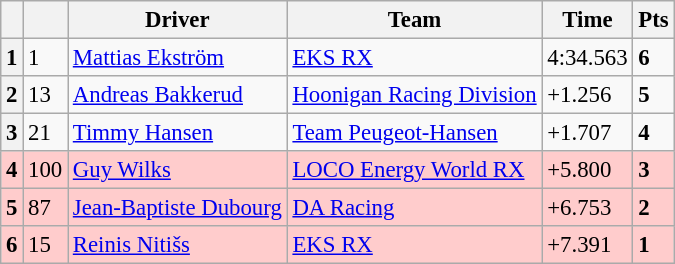<table class=wikitable style="font-size:95%">
<tr>
<th></th>
<th></th>
<th>Driver</th>
<th>Team</th>
<th>Time</th>
<th>Pts</th>
</tr>
<tr>
<th>1</th>
<td>1</td>
<td> <a href='#'>Mattias Ekström</a></td>
<td><a href='#'>EKS RX</a></td>
<td>4:34.563</td>
<td><strong>6</strong></td>
</tr>
<tr>
<th>2</th>
<td>13</td>
<td> <a href='#'>Andreas Bakkerud</a></td>
<td><a href='#'>Hoonigan Racing Division</a></td>
<td>+1.256</td>
<td><strong>5</strong></td>
</tr>
<tr>
<th>3</th>
<td>21</td>
<td> <a href='#'>Timmy Hansen</a></td>
<td><a href='#'>Team Peugeot-Hansen</a></td>
<td>+1.707</td>
<td><strong>4</strong></td>
</tr>
<tr>
<th style="background:#ffcccc;">4</th>
<td style="background:#ffcccc;">100</td>
<td style="background:#ffcccc;"> <a href='#'>Guy Wilks</a></td>
<td style="background:#ffcccc;"><a href='#'>LOCO Energy World RX</a></td>
<td style="background:#ffcccc;">+5.800</td>
<td style="background:#ffcccc;"><strong>3</strong></td>
</tr>
<tr>
<th style="background:#ffcccc;">5</th>
<td style="background:#ffcccc;">87</td>
<td style="background:#ffcccc;"> <a href='#'>Jean-Baptiste Dubourg</a></td>
<td style="background:#ffcccc;"><a href='#'>DA Racing</a></td>
<td style="background:#ffcccc;">+6.753</td>
<td style="background:#ffcccc;"><strong>2</strong></td>
</tr>
<tr>
<th style="background:#ffcccc;">6</th>
<td style="background:#ffcccc;">15</td>
<td style="background:#ffcccc;"> <a href='#'>Reinis Nitišs</a></td>
<td style="background:#ffcccc;"><a href='#'>EKS RX</a></td>
<td style="background:#ffcccc;">+7.391</td>
<td style="background:#ffcccc;"><strong>1</strong></td>
</tr>
</table>
